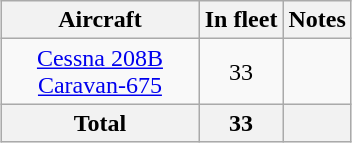<table class="wikitable" style="text-align:center; margin:0.5em auto">
<tr>
<th style="width:125px;">Aircraft</th>
<th>In fleet</th>
<th>Notes</th>
</tr>
<tr>
<td><a href='#'>Cessna 208B Caravan-675</a></td>
<td>33</td>
<td></td>
</tr>
<tr>
<th>Total</th>
<th>33 </th>
<th colspan="2" class="unsortable"></th>
</tr>
</table>
